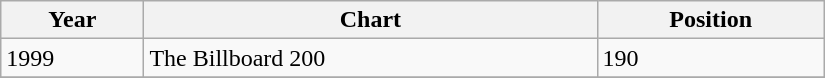<table class="wikitable" width="550">
<tr>
<th align="left" valign="top">Year</th>
<th align="left" valign="top">Chart</th>
<th align="left" valign="top">Position</th>
</tr>
<tr>
<td align="left" valign="top">1999</td>
<td align="left" valign="top">The Billboard 200</td>
<td align="left" valign="top">190</td>
</tr>
<tr>
</tr>
</table>
